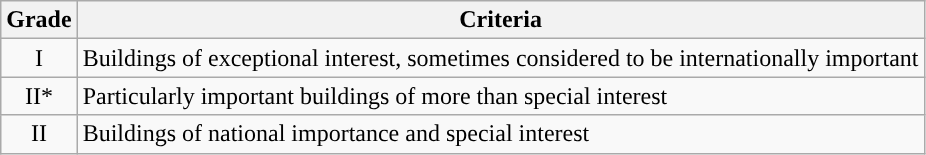<table class="wikitable">
<tr>
<th>Grade</th>
<th>Criteria</th>
</tr>
<tr>
<td align="center" >I</td>
<td>Buildings of exceptional interest, sometimes considered to be internationally important</td>
</tr>
<tr>
<td align="center" >II*</td>
<td>Particularly important buildings of more than special interest</td>
</tr>
<tr>
<td align="center" >II</td>
<td>Buildings of national importance and special interest</td>
</tr>
</table>
